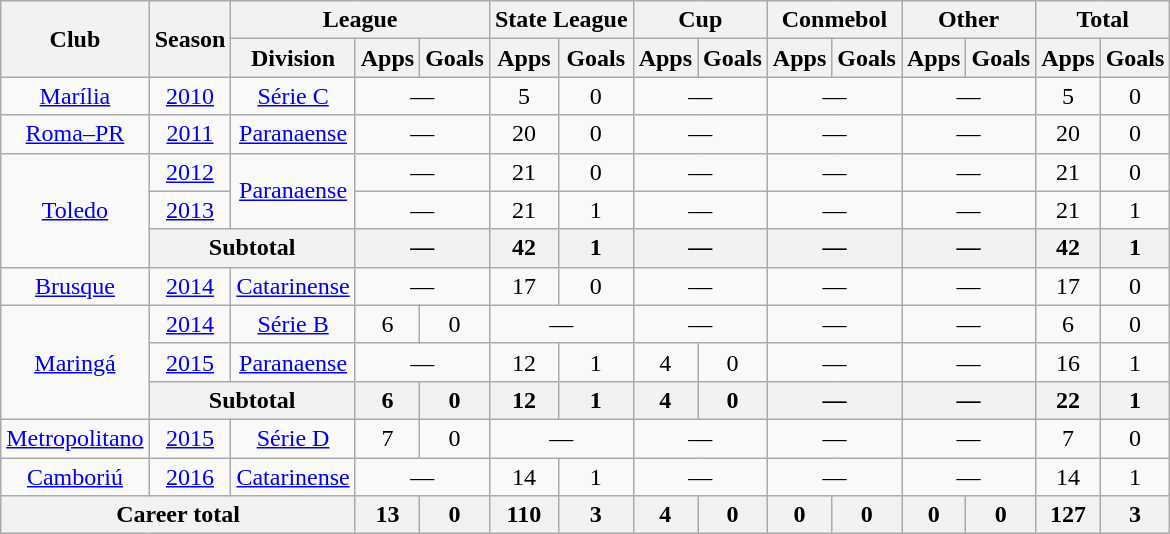<table class="wikitable" style="text-align: center;">
<tr>
<th rowspan="2">Club</th>
<th rowspan="2">Season</th>
<th colspan="3">League</th>
<th colspan="2">State League</th>
<th colspan="2">Cup</th>
<th colspan="2">Conmebol</th>
<th colspan="2">Other</th>
<th colspan="2">Total</th>
</tr>
<tr>
<th>Division</th>
<th>Apps</th>
<th>Goals</th>
<th>Apps</th>
<th>Goals</th>
<th>Apps</th>
<th>Goals</th>
<th>Apps</th>
<th>Goals</th>
<th>Apps</th>
<th>Goals</th>
<th>Apps</th>
<th>Goals</th>
</tr>
<tr>
<td valign="center"><a href='#'>Marília</a></td>
<td><a href='#'>2010</a></td>
<td><a href='#'>Série C</a></td>
<td colspan="2">—</td>
<td>5</td>
<td>0</td>
<td colspan="2">—</td>
<td colspan="2">—</td>
<td colspan="2">—</td>
<td>5</td>
<td>0</td>
</tr>
<tr>
<td valign="center"><a href='#'>Roma–PR</a></td>
<td><a href='#'>2011</a></td>
<td><a href='#'>Paranaense</a></td>
<td colspan="2">—</td>
<td>20</td>
<td>0</td>
<td colspan="2">—</td>
<td colspan="2">—</td>
<td colspan="2">—</td>
<td>20</td>
<td>0</td>
</tr>
<tr>
<td rowspan=3 valign="center"><a href='#'>Toledo</a></td>
<td><a href='#'>2012</a></td>
<td rowspan=2><a href='#'>Paranaense</a></td>
<td colspan="2">—</td>
<td>21</td>
<td>0</td>
<td colspan="2">—</td>
<td colspan="2">—</td>
<td colspan="2">—</td>
<td>21</td>
<td>0</td>
</tr>
<tr>
<td><a href='#'>2013</a></td>
<td colspan="2">—</td>
<td>21</td>
<td>1</td>
<td colspan="2">—</td>
<td colspan="2">—</td>
<td colspan="2">—</td>
<td>21</td>
<td>1</td>
</tr>
<tr>
<th colspan="2">Subtotal</th>
<th colspan="2">—</th>
<th>42</th>
<th>1</th>
<th colspan="2">—</th>
<th colspan="2">—</th>
<th colspan="2">—</th>
<th>42</th>
<th>1</th>
</tr>
<tr>
<td valign="center"><a href='#'>Brusque</a></td>
<td><a href='#'>2014</a></td>
<td><a href='#'>Catarinense</a></td>
<td colspan="2">—</td>
<td>17</td>
<td>0</td>
<td colspan="2">—</td>
<td colspan="2">—</td>
<td colspan="2">—</td>
<td>17</td>
<td>0</td>
</tr>
<tr>
<td rowspan=3 valign="center"><a href='#'>Maringá</a></td>
<td><a href='#'>2014</a></td>
<td><a href='#'>Série B</a></td>
<td>6</td>
<td>0</td>
<td colspan="2">—</td>
<td colspan="2">—</td>
<td colspan="2">—</td>
<td colspan="2">—</td>
<td>6</td>
<td>0</td>
</tr>
<tr>
<td><a href='#'>2015</a></td>
<td><a href='#'>Paranaense</a></td>
<td colspan="2">—</td>
<td>12</td>
<td>1</td>
<td>4</td>
<td>0</td>
<td colspan="2">—</td>
<td colspan="2">—</td>
<td>16</td>
<td>1</td>
</tr>
<tr>
<th colspan="2">Subtotal</th>
<th>6</th>
<th>0</th>
<th>12</th>
<th>1</th>
<th>4</th>
<th>0</th>
<th colspan="2">—</th>
<th colspan="2">—</th>
<th>22</th>
<th>1</th>
</tr>
<tr>
<td valign="center"><a href='#'>Metropolitano</a></td>
<td><a href='#'>2015</a></td>
<td><a href='#'>Série D</a></td>
<td>7</td>
<td>0</td>
<td colspan="2">—</td>
<td colspan="2">—</td>
<td colspan="2">—</td>
<td colspan="2">—</td>
<td>7</td>
<td>0</td>
</tr>
<tr>
<td valign="center"><a href='#'>Camboriú</a></td>
<td><a href='#'>2016</a></td>
<td><a href='#'>Catarinense</a></td>
<td colspan="2">—</td>
<td>14</td>
<td>1</td>
<td colspan="2">—</td>
<td colspan="2">—</td>
<td colspan="2">—</td>
<td>14</td>
<td>1</td>
</tr>
<tr>
<th colspan="3"><strong>Career total</strong></th>
<th>13</th>
<th>0</th>
<th>110</th>
<th>3</th>
<th>4</th>
<th>0</th>
<th>0</th>
<th>0</th>
<th>0</th>
<th>0</th>
<th>127</th>
<th>3</th>
</tr>
</table>
